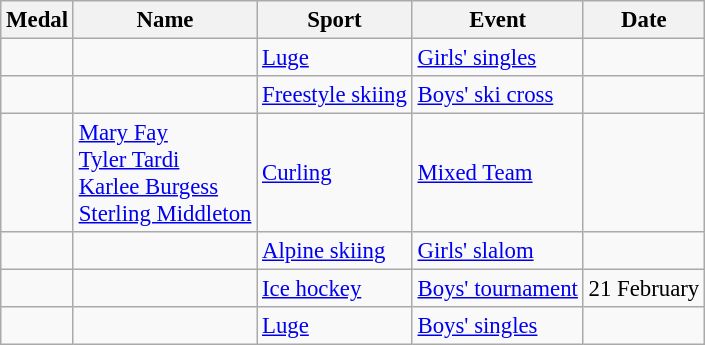<table class="wikitable sortable" style="font-size: 95%">
<tr>
<th>Medal</th>
<th>Name</th>
<th>Sport</th>
<th>Event</th>
<th>Date</th>
</tr>
<tr>
<td></td>
<td></td>
<td><a href='#'>Luge</a></td>
<td><a href='#'>Girls' singles</a></td>
<td></td>
</tr>
<tr>
<td></td>
<td></td>
<td><a href='#'>Freestyle skiing</a></td>
<td><a href='#'>Boys' ski cross</a></td>
<td></td>
</tr>
<tr>
<td></td>
<td><a href='#'>Mary Fay</a><br><a href='#'>Tyler Tardi</a><br><a href='#'>Karlee Burgess</a><br><a href='#'>Sterling Middleton</a></td>
<td><a href='#'>Curling</a></td>
<td><a href='#'>Mixed Team</a></td>
<td></td>
</tr>
<tr>
<td></td>
<td></td>
<td><a href='#'>Alpine skiing</a></td>
<td><a href='#'>Girls' slalom</a></td>
<td></td>
</tr>
<tr>
<td></td>
<td><br></td>
<td><a href='#'>Ice hockey</a></td>
<td><a href='#'>Boys' tournament</a></td>
<td>21 February</td>
</tr>
<tr>
<td></td>
<td></td>
<td><a href='#'>Luge</a></td>
<td><a href='#'>Boys' singles</a></td>
<td></td>
</tr>
</table>
